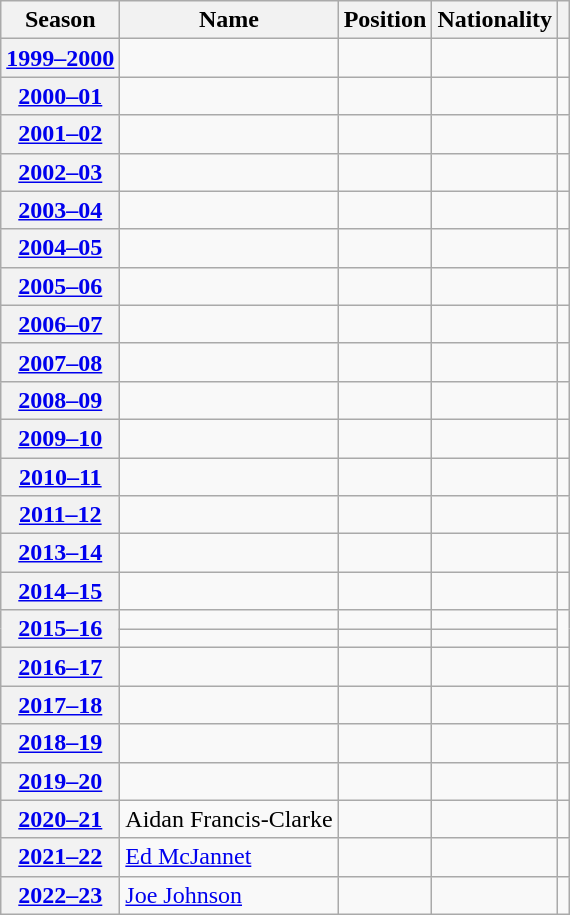<table class="wikitable sortable plainrowheaders" style=text-align:center>
<tr>
<th scope=col>Season</th>
<th scope=col>Name</th>
<th scope=col>Position</th>
<th scope=col>Nationality</th>
<th scope=col class=unsortable></th>
</tr>
<tr>
<th scope=row style=text-align:center><a href='#'>1999–2000</a></th>
<td align=left></td>
<td align=left></td>
<td align=left></td>
<td></td>
</tr>
<tr>
<th scope=row style=text-align:center><a href='#'>2000–01</a></th>
<td align=left></td>
<td align=left></td>
<td align=left></td>
<td></td>
</tr>
<tr>
<th scope=row style=text-align:center><a href='#'>2001–02</a></th>
<td align=left></td>
<td align=left></td>
<td align=left></td>
<td></td>
</tr>
<tr>
<th scope=row style=text-align:center><a href='#'>2002–03</a></th>
<td align=left></td>
<td align=left></td>
<td align=left></td>
<td></td>
</tr>
<tr>
<th scope=row style=text-align:center><a href='#'>2003–04</a></th>
<td align=left></td>
<td align=left></td>
<td align=left></td>
<td></td>
</tr>
<tr>
<th scope=row style=text-align:center><a href='#'>2004–05</a></th>
<td align=left></td>
<td align=left></td>
<td align=left></td>
<td></td>
</tr>
<tr>
<th scope=row style=text-align:center><a href='#'>2005–06</a></th>
<td align=left></td>
<td align=left></td>
<td align=left></td>
<td></td>
</tr>
<tr>
<th scope=row style=text-align:center><a href='#'>2006–07</a></th>
<td align=left></td>
<td align=left></td>
<td align=left></td>
<td></td>
</tr>
<tr>
<th scope=row style=text-align:center><a href='#'>2007–08</a></th>
<td align=left></td>
<td align=left></td>
<td align=left></td>
<td></td>
</tr>
<tr>
<th scope=row style=text-align:center><a href='#'>2008–09</a></th>
<td align=left></td>
<td align=left></td>
<td align=left></td>
<td></td>
</tr>
<tr>
<th scope=row style=text-align:center><a href='#'>2009–10</a></th>
<td align=left></td>
<td align=left></td>
<td align=left></td>
<td></td>
</tr>
<tr>
<th scope=row style=text-align:center><a href='#'>2010–11</a></th>
<td align=left></td>
<td align=left></td>
<td align=left></td>
<td></td>
</tr>
<tr>
<th scope=row style=text-align:center><a href='#'>2011–12</a></th>
<td align=left></td>
<td align=left></td>
<td align=left></td>
<td></td>
</tr>
<tr>
<th scope=row style=text-align:center><a href='#'>2013–14</a></th>
<td align=left></td>
<td align=left></td>
<td align=left></td>
<td></td>
</tr>
<tr>
<th scope=row style=text-align:center><a href='#'>2014–15</a></th>
<td align=left></td>
<td align=left></td>
<td align=left></td>
<td></td>
</tr>
<tr>
<th scope=row rowspan=2 style=text-align:center><a href='#'>2015–16</a></th>
<td align=left></td>
<td align=left></td>
<td align=left></td>
<td rowspan=2></td>
</tr>
<tr>
<td align=left></td>
<td align=left></td>
<td align=left></td>
</tr>
<tr>
<th scope=row style=text-align:center><a href='#'>2016–17</a></th>
<td align=left></td>
<td align=left></td>
<td align=left></td>
<td></td>
</tr>
<tr>
<th scope=row style=text-align:center><a href='#'>2017–18</a></th>
<td align=left></td>
<td align=left></td>
<td align=left></td>
<td></td>
</tr>
<tr>
<th scope=row style=text-align:center><a href='#'>2018–19</a></th>
<td align=left></td>
<td align=left></td>
<td align=left></td>
<td></td>
</tr>
<tr>
<th scope=row style=text-align:center><a href='#'>2019–20</a></th>
<td align=left></td>
<td align=left></td>
<td align=left></td>
<td></td>
</tr>
<tr>
<th scope=row style=text-align:center><a href='#'>2020–21</a></th>
<td align=left>Aidan Francis-Clarke</td>
<td align=left></td>
<td align=left></td>
<td></td>
</tr>
<tr>
<th scope="row" style="text-align:center"><a href='#'>2021–22</a></th>
<td align="left"><a href='#'>Ed McJannet</a></td>
<td align="left"></td>
<td align="left"></td>
<td></td>
</tr>
<tr>
<th scope="row" style="text-align:center"><a href='#'>2022–23</a></th>
<td align="left"><a href='#'>Joe Johnson</a></td>
<td align="left"></td>
<td align="left"></td>
<td></td>
</tr>
</table>
